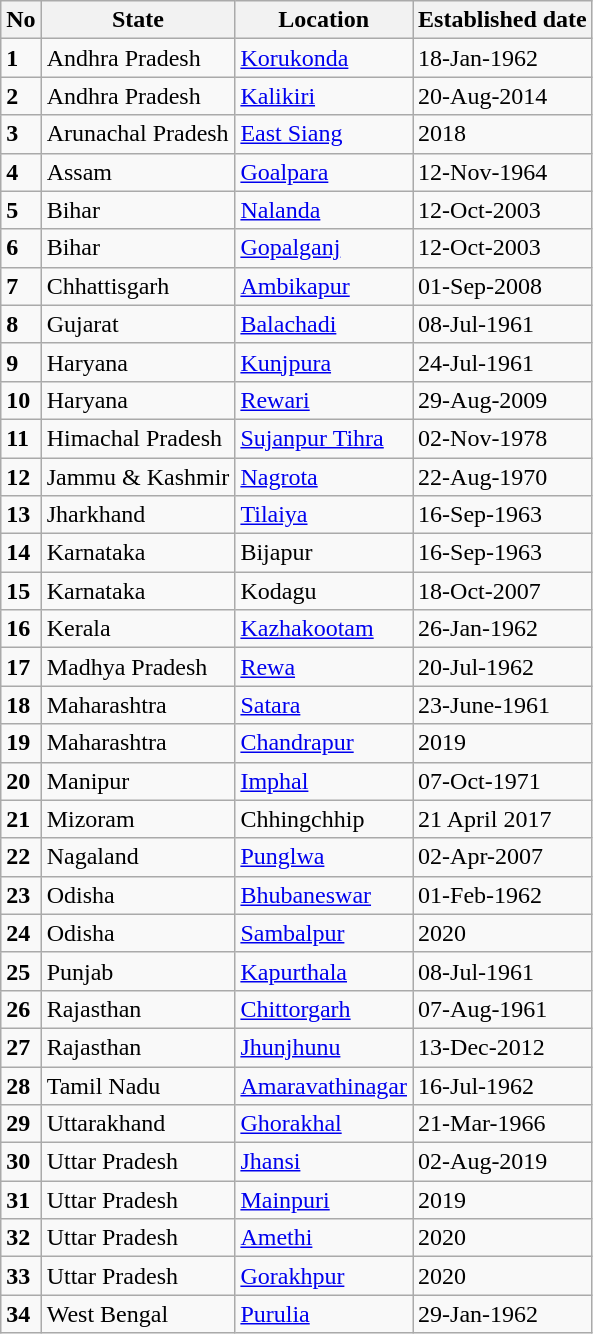<table class="wikitable sortable">
<tr>
<th>No</th>
<th><strong>State</strong></th>
<th><strong>Location</strong></th>
<th><strong>Established date</strong></th>
</tr>
<tr>
<td><strong>1</strong></td>
<td>Andhra Pradesh</td>
<td><a href='#'>Korukonda</a></td>
<td>18-Jan-1962</td>
</tr>
<tr>
<td><strong>2</strong></td>
<td>Andhra Pradesh</td>
<td><a href='#'>Kalikiri</a></td>
<td>20-Aug-2014</td>
</tr>
<tr>
<td><strong>3</strong></td>
<td>Arunachal Pradesh</td>
<td><a href='#'>East Siang</a></td>
<td>2018</td>
</tr>
<tr>
<td><strong>4</strong></td>
<td>Assam</td>
<td><a href='#'>Goalpara</a></td>
<td>12-Nov-1964</td>
</tr>
<tr>
<td><strong>5</strong></td>
<td>Bihar</td>
<td><a href='#'>Nalanda</a></td>
<td>12-Oct-2003</td>
</tr>
<tr>
<td><strong>6</strong></td>
<td>Bihar</td>
<td><a href='#'>Gopalganj</a></td>
<td>12-Oct-2003</td>
</tr>
<tr>
<td><strong>7</strong></td>
<td>Chhattisgarh</td>
<td><a href='#'>Ambikapur</a></td>
<td>01-Sep-2008</td>
</tr>
<tr>
<td><strong>8</strong></td>
<td>Gujarat</td>
<td><a href='#'>Balachadi</a></td>
<td>08-Jul-1961</td>
</tr>
<tr>
<td><strong>9</strong></td>
<td>Haryana</td>
<td><a href='#'>Kunjpura</a></td>
<td>24-Jul-1961</td>
</tr>
<tr>
<td><strong>10</strong></td>
<td>Haryana</td>
<td><a href='#'>Rewari</a></td>
<td>29-Aug-2009</td>
</tr>
<tr>
<td><strong>11</strong></td>
<td>Himachal Pradesh</td>
<td><a href='#'>Sujanpur Tihra</a></td>
<td>02-Nov-1978</td>
</tr>
<tr>
<td><strong>12</strong></td>
<td>Jammu & Kashmir</td>
<td><a href='#'>Nagrota</a></td>
<td>22-Aug-1970</td>
</tr>
<tr>
<td><strong>13</strong></td>
<td>Jharkhand</td>
<td><a href='#'>Tilaiya</a></td>
<td>16-Sep-1963</td>
</tr>
<tr>
<td><strong>14</strong></td>
<td>Karnataka</td>
<td>Bijapur</td>
<td>16-Sep-1963</td>
</tr>
<tr>
<td><strong>15</strong></td>
<td>Karnataka</td>
<td>Kodagu</td>
<td>18-Oct-2007</td>
</tr>
<tr>
<td><strong>16</strong></td>
<td>Kerala</td>
<td><a href='#'>Kazhakootam</a></td>
<td>26-Jan-1962</td>
</tr>
<tr>
<td><strong>17</strong></td>
<td>Madhya Pradesh</td>
<td><a href='#'>Rewa</a></td>
<td>20-Jul-1962</td>
</tr>
<tr>
<td><strong>18</strong></td>
<td>Maharashtra</td>
<td><a href='#'>Satara</a></td>
<td>23-June-1961</td>
</tr>
<tr>
<td><strong>19</strong></td>
<td>Maharashtra</td>
<td><a href='#'>Chandrapur</a></td>
<td>2019</td>
</tr>
<tr>
<td><strong>20</strong></td>
<td>Manipur</td>
<td><a href='#'>Imphal</a></td>
<td>07-Oct-1971</td>
</tr>
<tr>
<td><strong>21</strong></td>
<td>Mizoram</td>
<td>Chhingchhip</td>
<td>21 April 2017</td>
</tr>
<tr>
<td><strong>22</strong></td>
<td>Nagaland</td>
<td><a href='#'>Punglwa</a></td>
<td>02-Apr-2007</td>
</tr>
<tr>
<td><strong>23</strong></td>
<td>Odisha</td>
<td><a href='#'>Bhubaneswar</a></td>
<td>01-Feb-1962</td>
</tr>
<tr>
<td><strong>24</strong></td>
<td>Odisha</td>
<td><a href='#'>Sambalpur</a></td>
<td>2020</td>
</tr>
<tr>
<td><strong>25</strong></td>
<td>Punjab</td>
<td><a href='#'>Kapurthala</a></td>
<td>08-Jul-1961</td>
</tr>
<tr>
<td><strong>26</strong></td>
<td>Rajasthan</td>
<td><a href='#'>Chittorgarh</a></td>
<td>07-Aug-1961</td>
</tr>
<tr>
<td><strong>27</strong></td>
<td>Rajasthan</td>
<td><a href='#'>Jhunjhunu</a></td>
<td>13-Dec-2012</td>
</tr>
<tr>
<td><strong>28</strong></td>
<td>Tamil Nadu</td>
<td><a href='#'>Amaravathinagar</a></td>
<td>16-Jul-1962</td>
</tr>
<tr>
<td><strong>29</strong></td>
<td>Uttarakhand</td>
<td><a href='#'>Ghorakhal</a></td>
<td>21-Mar-1966</td>
</tr>
<tr>
<td><strong>30</strong></td>
<td>Uttar Pradesh</td>
<td><a href='#'>Jhansi</a></td>
<td>02-Aug-2019</td>
</tr>
<tr>
<td><strong>31</strong></td>
<td>Uttar Pradesh</td>
<td><a href='#'>Mainpuri</a></td>
<td>2019</td>
</tr>
<tr>
<td><strong>32</strong></td>
<td>Uttar Pradesh</td>
<td><a href='#'>Amethi</a></td>
<td>2020</td>
</tr>
<tr>
<td><strong>33</strong></td>
<td>Uttar Pradesh</td>
<td><a href='#'>Gorakhpur</a></td>
<td>2020</td>
</tr>
<tr>
<td><strong>34</strong></td>
<td>West Bengal</td>
<td><a href='#'>Purulia</a></td>
<td>29-Jan-1962</td>
</tr>
</table>
